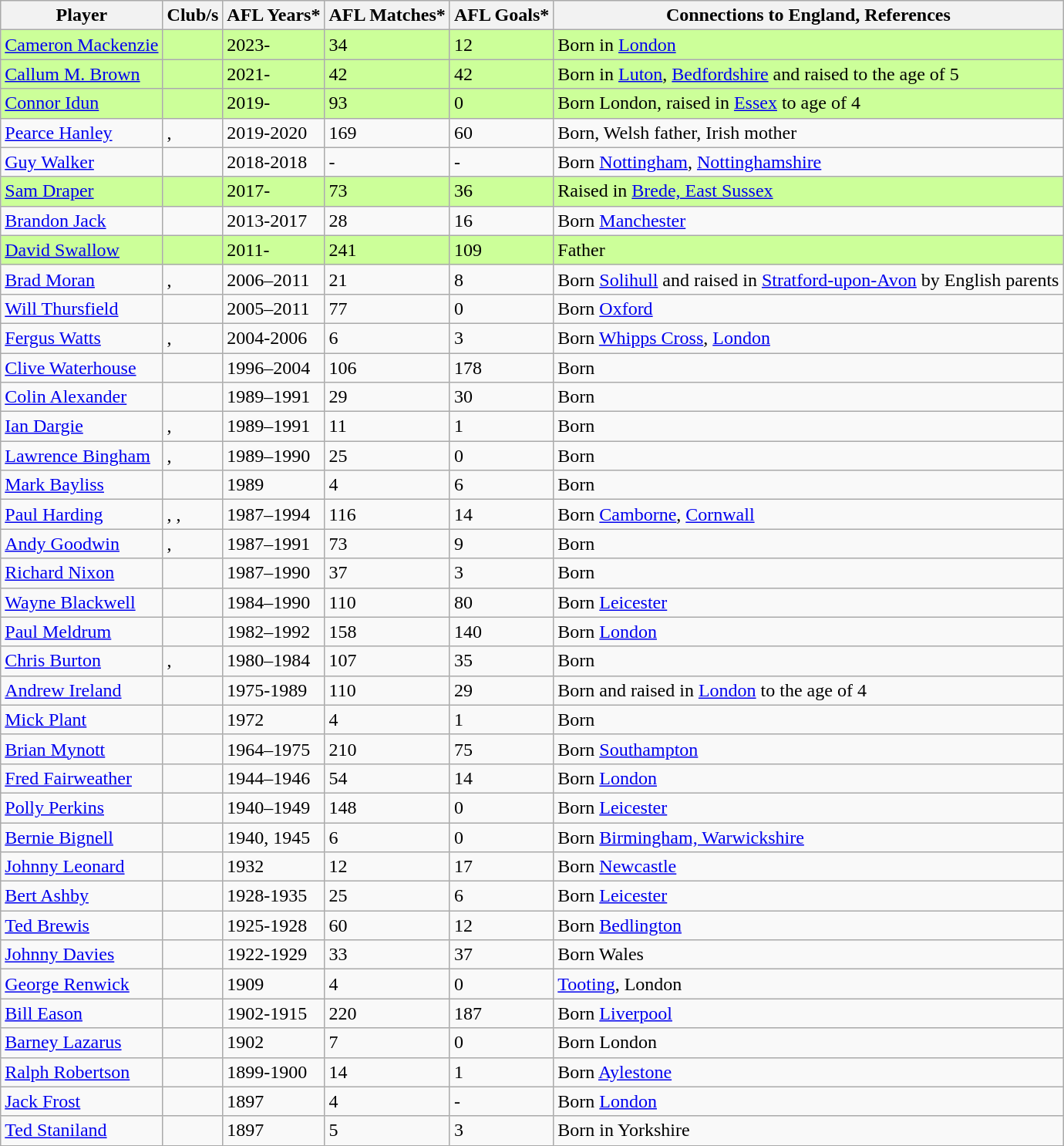<table class="wikitable sortable">
<tr>
<th>Player</th>
<th>Club/s</th>
<th>AFL Years*</th>
<th>AFL Matches*</th>
<th>AFL Goals*</th>
<th>Connections to England, References</th>
</tr>
<tr bgcolor="#CCFF99">
<td><a href='#'>Cameron Mackenzie</a></td>
<td></td>
<td>2023-</td>
<td>34</td>
<td>12</td>
<td>Born in <a href='#'>London</a></td>
</tr>
<tr bgcolor="#CCFF99">
<td><a href='#'>Callum M. Brown</a></td>
<td></td>
<td>2021-</td>
<td>42</td>
<td>42</td>
<td>Born in <a href='#'>Luton</a>, <a href='#'>Bedfordshire</a> and raised to the age of 5</td>
</tr>
<tr bgcolor="#CCFF99">
<td><a href='#'>Connor Idun</a></td>
<td></td>
<td>2019-</td>
<td>93</td>
<td>0</td>
<td>Born London, raised in <a href='#'>Essex</a> to age of 4</td>
</tr>
<tr>
<td><a href='#'>Pearce Hanley</a></td>
<td>, </td>
<td>2019-2020</td>
<td>169</td>
<td>60</td>
<td>Born, Welsh father, Irish mother</td>
</tr>
<tr>
<td><a href='#'>Guy Walker</a></td>
<td></td>
<td>2018-2018</td>
<td>-</td>
<td>-</td>
<td>Born <a href='#'>Nottingham</a>, <a href='#'>Nottinghamshire</a></td>
</tr>
<tr bgcolor="#CCFF99">
<td><a href='#'>Sam Draper</a></td>
<td></td>
<td>2017-</td>
<td>73</td>
<td>36</td>
<td>Raised in <a href='#'>Brede, East Sussex</a></td>
</tr>
<tr>
<td><a href='#'>Brandon Jack</a></td>
<td></td>
<td>2013-2017</td>
<td>28</td>
<td>16</td>
<td>Born <a href='#'>Manchester</a></td>
</tr>
<tr bgcolor="#CCFF99">
<td><a href='#'>David Swallow</a></td>
<td></td>
<td>2011-</td>
<td>241</td>
<td>109</td>
<td>Father</td>
</tr>
<tr>
<td><a href='#'>Brad Moran</a></td>
<td>, </td>
<td>2006–2011</td>
<td>21</td>
<td>8</td>
<td>Born <a href='#'>Solihull</a> and raised in <a href='#'>Stratford-upon-Avon</a> by English parents</td>
</tr>
<tr>
<td><a href='#'>Will Thursfield</a></td>
<td></td>
<td>2005–2011</td>
<td>77</td>
<td>0</td>
<td>Born <a href='#'>Oxford</a></td>
</tr>
<tr>
<td><a href='#'>Fergus Watts</a></td>
<td>, </td>
<td>2004-2006</td>
<td>6</td>
<td>3</td>
<td>Born <a href='#'>Whipps Cross</a>, <a href='#'>London</a></td>
</tr>
<tr>
<td><a href='#'>Clive Waterhouse</a></td>
<td></td>
<td>1996–2004</td>
<td>106</td>
<td>178</td>
<td>Born</td>
</tr>
<tr>
<td><a href='#'>Colin Alexander</a></td>
<td></td>
<td>1989–1991</td>
<td>29</td>
<td>30</td>
<td>Born</td>
</tr>
<tr>
<td><a href='#'>Ian Dargie</a></td>
<td>, </td>
<td>1989–1991</td>
<td>11</td>
<td>1</td>
<td>Born </td>
</tr>
<tr>
<td><a href='#'>Lawrence Bingham</a></td>
<td>, </td>
<td>1989–1990</td>
<td>25</td>
<td>0</td>
<td>Born</td>
</tr>
<tr>
<td><a href='#'>Mark Bayliss</a></td>
<td></td>
<td>1989</td>
<td>4</td>
<td>6</td>
<td>Born</td>
</tr>
<tr>
<td><a href='#'>Paul Harding</a></td>
<td>, , </td>
<td>1987–1994</td>
<td>116</td>
<td>14</td>
<td>Born <a href='#'>Camborne</a>, <a href='#'>Cornwall</a></td>
</tr>
<tr>
<td><a href='#'>Andy Goodwin</a></td>
<td>, </td>
<td>1987–1991</td>
<td>73</td>
<td>9</td>
<td>Born</td>
</tr>
<tr>
<td><a href='#'>Richard Nixon</a></td>
<td></td>
<td>1987–1990</td>
<td>37</td>
<td>3</td>
<td>Born</td>
</tr>
<tr>
<td><a href='#'>Wayne Blackwell</a></td>
<td></td>
<td>1984–1990</td>
<td>110</td>
<td>80</td>
<td>Born <a href='#'>Leicester</a></td>
</tr>
<tr>
<td><a href='#'>Paul Meldrum</a></td>
<td></td>
<td>1982–1992</td>
<td>158</td>
<td>140</td>
<td>Born <a href='#'>London</a></td>
</tr>
<tr>
<td><a href='#'>Chris Burton</a></td>
<td>,  </td>
<td>1980–1984</td>
<td>107</td>
<td>35</td>
<td>Born</td>
</tr>
<tr>
<td><a href='#'>Andrew Ireland</a></td>
<td></td>
<td>1975-1989</td>
<td>110</td>
<td>29</td>
<td>Born and raised in <a href='#'>London</a> to the age of 4</td>
</tr>
<tr>
<td><a href='#'>Mick Plant</a></td>
<td></td>
<td>1972</td>
<td>4</td>
<td>1</td>
<td>Born</td>
</tr>
<tr>
<td><a href='#'>Brian Mynott</a></td>
<td></td>
<td>1964–1975</td>
<td>210</td>
<td>75</td>
<td>Born <a href='#'>Southampton</a></td>
</tr>
<tr>
<td><a href='#'>Fred Fairweather</a></td>
<td></td>
<td>1944–1946</td>
<td>54</td>
<td>14</td>
<td>Born <a href='#'>London</a></td>
</tr>
<tr>
<td><a href='#'>Polly Perkins</a></td>
<td></td>
<td>1940–1949</td>
<td>148</td>
<td>0</td>
<td>Born <a href='#'>Leicester</a></td>
</tr>
<tr>
<td><a href='#'>Bernie Bignell</a></td>
<td></td>
<td>1940, 1945</td>
<td>6</td>
<td>0</td>
<td>Born <a href='#'>Birmingham, Warwickshire</a></td>
</tr>
<tr>
<td><a href='#'>Johnny Leonard</a></td>
<td></td>
<td>1932</td>
<td>12</td>
<td>17</td>
<td>Born <a href='#'>Newcastle</a></td>
</tr>
<tr>
<td><a href='#'>Bert Ashby</a></td>
<td></td>
<td>1928-1935</td>
<td>25</td>
<td>6</td>
<td>Born <a href='#'>Leicester</a></td>
</tr>
<tr>
<td><a href='#'>Ted Brewis</a></td>
<td></td>
<td>1925-1928</td>
<td>60</td>
<td>12</td>
<td>Born <a href='#'>Bedlington</a></td>
</tr>
<tr>
<td><a href='#'>Johnny Davies</a></td>
<td></td>
<td>1922-1929</td>
<td>33</td>
<td>37</td>
<td>Born Wales</td>
</tr>
<tr>
<td><a href='#'>George Renwick</a></td>
<td></td>
<td>1909</td>
<td>4</td>
<td>0</td>
<td><a href='#'>Tooting</a>, London</td>
</tr>
<tr>
<td><a href='#'>Bill Eason</a></td>
<td></td>
<td>1902-1915</td>
<td>220</td>
<td>187</td>
<td>Born <a href='#'>Liverpool</a></td>
</tr>
<tr>
<td><a href='#'>Barney Lazarus</a></td>
<td></td>
<td>1902</td>
<td>7</td>
<td>0</td>
<td>Born London</td>
</tr>
<tr>
<td><a href='#'>Ralph Robertson</a></td>
<td></td>
<td>1899-1900</td>
<td>14</td>
<td>1</td>
<td>Born <a href='#'>Aylestone</a></td>
</tr>
<tr>
<td><a href='#'>Jack Frost</a></td>
<td></td>
<td>1897</td>
<td>4</td>
<td>-</td>
<td>Born <a href='#'>London</a></td>
</tr>
<tr>
<td><a href='#'>Ted Staniland</a></td>
<td></td>
<td>1897</td>
<td>5</td>
<td>3</td>
<td>Born in Yorkshire</td>
</tr>
</table>
